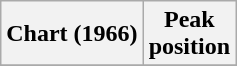<table class="wikitable">
<tr>
<th align="left">Chart (1966)</th>
<th style="text-align:center;">Peak<br>position</th>
</tr>
<tr>
</tr>
</table>
